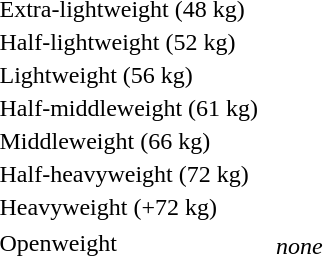<table>
<tr>
<td rowspan=2>Extra-lightweight (48 kg)<br></td>
<td rowspan=2></td>
<td rowspan=2></td>
<td></td>
</tr>
<tr>
<td></td>
</tr>
<tr>
<td rowspan=2>Half-lightweight (52 kg)<br></td>
<td rowspan=2></td>
<td rowspan=2></td>
<td></td>
</tr>
<tr>
<td></td>
</tr>
<tr>
<td rowspan=2>Lightweight (56 kg)<br></td>
<td rowspan=2></td>
<td rowspan=2></td>
<td></td>
</tr>
<tr>
<td></td>
</tr>
<tr>
<td rowspan=2>Half-middleweight (61 kg)<br></td>
<td rowspan=2></td>
<td rowspan=2></td>
<td></td>
</tr>
<tr>
<td></td>
</tr>
<tr>
<td rowspan=2>Middleweight (66 kg)<br></td>
<td rowspan=2></td>
<td rowspan=2></td>
<td></td>
</tr>
<tr>
<td></td>
</tr>
<tr>
<td rowspan=2>Half-heavyweight (72 kg)<br></td>
<td rowspan=2></td>
<td rowspan=2></td>
<td></td>
</tr>
<tr>
<td></td>
</tr>
<tr>
<td rowspan=2>Heavyweight (+72 kg)<br></td>
<td rowspan=2></td>
<td rowspan=2></td>
<td></td>
</tr>
<tr>
<td></td>
</tr>
<tr>
<td rowspan=2>Openweight<br></td>
<td rowspan=2></td>
<td rowspan=2></td>
<td></td>
</tr>
<tr>
<td><em>none</em></td>
</tr>
</table>
